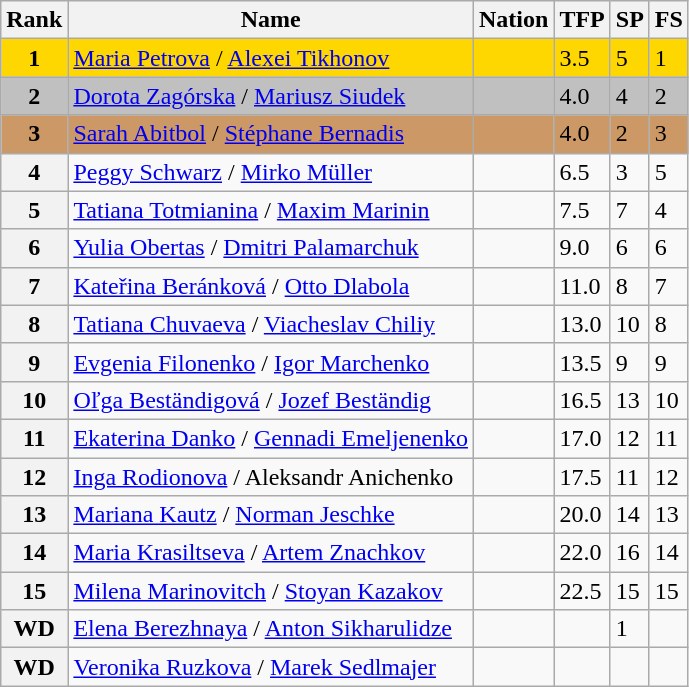<table class="wikitable">
<tr>
<th>Rank</th>
<th>Name</th>
<th>Nation</th>
<th>TFP</th>
<th>SP</th>
<th>FS</th>
</tr>
<tr bgcolor="gold">
<td align="center"><strong>1</strong></td>
<td><a href='#'>Maria Petrova</a> / <a href='#'>Alexei Tikhonov</a></td>
<td></td>
<td>3.5</td>
<td>5</td>
<td>1</td>
</tr>
<tr bgcolor="silver">
<td align="center"><strong>2</strong></td>
<td><a href='#'>Dorota Zagórska</a> / <a href='#'>Mariusz Siudek</a></td>
<td></td>
<td>4.0</td>
<td>4</td>
<td>2</td>
</tr>
<tr bgcolor="cc9966">
<td align="center"><strong>3</strong></td>
<td><a href='#'>Sarah Abitbol</a> / <a href='#'>Stéphane Bernadis</a></td>
<td></td>
<td>4.0</td>
<td>2</td>
<td>3</td>
</tr>
<tr>
<th>4</th>
<td><a href='#'>Peggy Schwarz</a> / <a href='#'>Mirko Müller</a></td>
<td></td>
<td>6.5</td>
<td>3</td>
<td>5</td>
</tr>
<tr>
<th>5</th>
<td><a href='#'>Tatiana Totmianina</a> / <a href='#'>Maxim Marinin</a></td>
<td></td>
<td>7.5</td>
<td>7</td>
<td>4</td>
</tr>
<tr>
<th>6</th>
<td><a href='#'>Yulia Obertas</a> / <a href='#'>Dmitri Palamarchuk</a></td>
<td></td>
<td>9.0</td>
<td>6</td>
<td>6</td>
</tr>
<tr>
<th>7</th>
<td><a href='#'>Kateřina Beránková</a> / <a href='#'>Otto Dlabola</a></td>
<td></td>
<td>11.0</td>
<td>8</td>
<td>7</td>
</tr>
<tr>
<th>8</th>
<td><a href='#'>Tatiana Chuvaeva</a> / <a href='#'>Viacheslav Chiliy</a></td>
<td></td>
<td>13.0</td>
<td>10</td>
<td>8</td>
</tr>
<tr>
<th>9</th>
<td><a href='#'>Evgenia Filonenko</a> / <a href='#'>Igor Marchenko</a></td>
<td></td>
<td>13.5</td>
<td>9</td>
<td>9</td>
</tr>
<tr>
<th>10</th>
<td><a href='#'>Oľga Beständigová</a> / <a href='#'>Jozef Beständig</a></td>
<td></td>
<td>16.5</td>
<td>13</td>
<td>10</td>
</tr>
<tr>
<th>11</th>
<td><a href='#'>Ekaterina Danko</a> / <a href='#'>Gennadi Emeljenenko</a></td>
<td></td>
<td>17.0</td>
<td>12</td>
<td>11</td>
</tr>
<tr>
<th>12</th>
<td><a href='#'>Inga Rodionova</a> / Aleksandr Anichenko</td>
<td></td>
<td>17.5</td>
<td>11</td>
<td>12</td>
</tr>
<tr>
<th>13</th>
<td><a href='#'>Mariana Kautz</a> / <a href='#'>Norman Jeschke</a></td>
<td></td>
<td>20.0</td>
<td>14</td>
<td>13</td>
</tr>
<tr>
<th>14</th>
<td><a href='#'>Maria Krasiltseva</a> / <a href='#'>Artem Znachkov</a></td>
<td></td>
<td>22.0</td>
<td>16</td>
<td>14</td>
</tr>
<tr>
<th>15</th>
<td><a href='#'>Milena Marinovitch</a> / <a href='#'>Stoyan Kazakov</a></td>
<td></td>
<td>22.5</td>
<td>15</td>
<td>15</td>
</tr>
<tr>
<th>WD</th>
<td><a href='#'>Elena Berezhnaya</a> / <a href='#'>Anton Sikharulidze</a></td>
<td></td>
<td></td>
<td>1</td>
<td></td>
</tr>
<tr>
<th>WD</th>
<td><a href='#'>Veronika Ruzkova</a> / <a href='#'>Marek Sedlmajer</a></td>
<td></td>
<td></td>
<td></td>
<td></td>
</tr>
</table>
